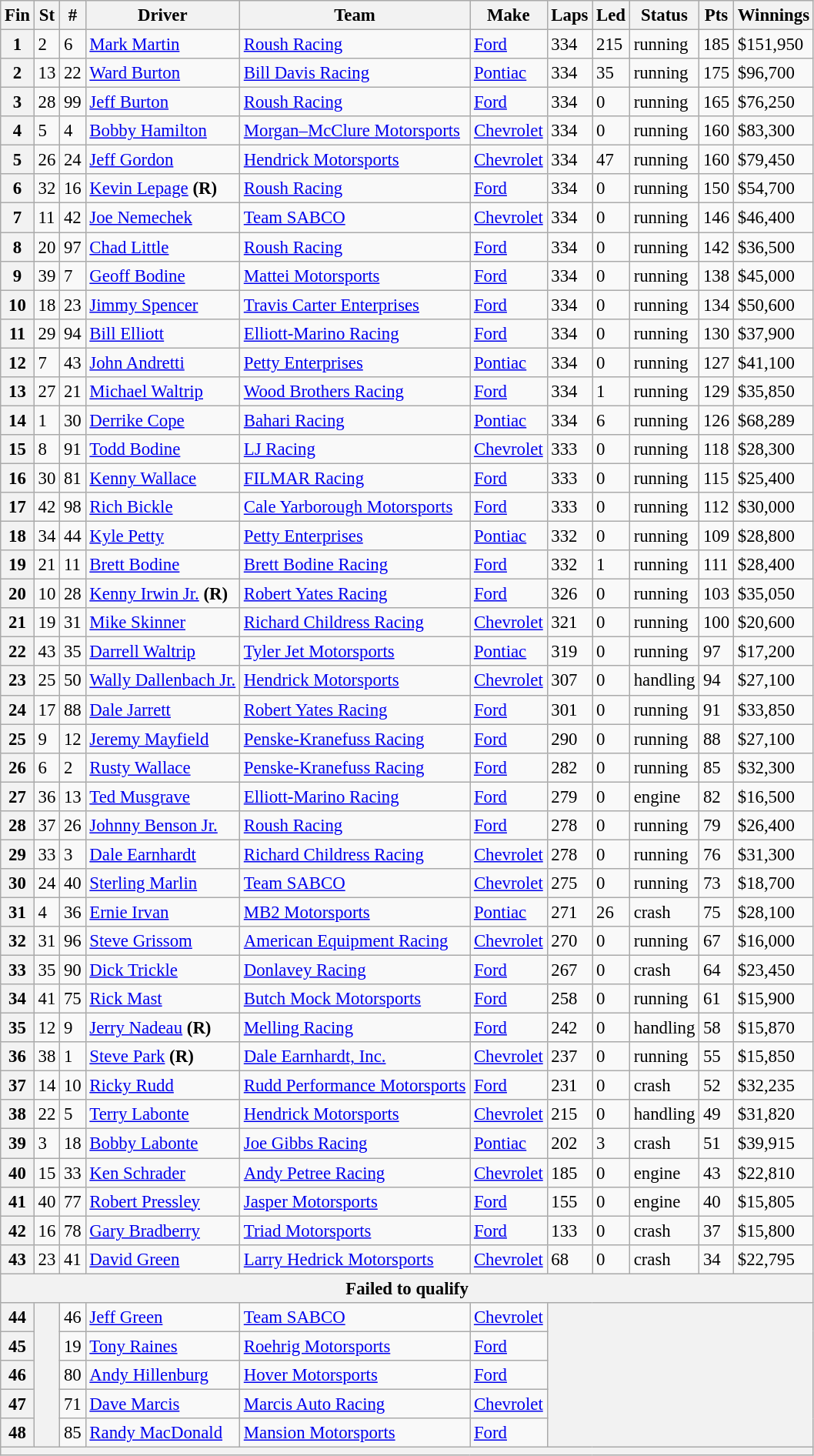<table class="wikitable" style="font-size:95%">
<tr>
<th>Fin</th>
<th>St</th>
<th>#</th>
<th>Driver</th>
<th>Team</th>
<th>Make</th>
<th>Laps</th>
<th>Led</th>
<th>Status</th>
<th>Pts</th>
<th>Winnings</th>
</tr>
<tr>
<th>1</th>
<td>2</td>
<td>6</td>
<td><a href='#'>Mark Martin</a></td>
<td><a href='#'>Roush Racing</a></td>
<td><a href='#'>Ford</a></td>
<td>334</td>
<td>215</td>
<td>running</td>
<td>185</td>
<td>$151,950</td>
</tr>
<tr>
<th>2</th>
<td>13</td>
<td>22</td>
<td><a href='#'>Ward Burton</a></td>
<td><a href='#'>Bill Davis Racing</a></td>
<td><a href='#'>Pontiac</a></td>
<td>334</td>
<td>35</td>
<td>running</td>
<td>175</td>
<td>$96,700</td>
</tr>
<tr>
<th>3</th>
<td>28</td>
<td>99</td>
<td><a href='#'>Jeff Burton</a></td>
<td><a href='#'>Roush Racing</a></td>
<td><a href='#'>Ford</a></td>
<td>334</td>
<td>0</td>
<td>running</td>
<td>165</td>
<td>$76,250</td>
</tr>
<tr>
<th>4</th>
<td>5</td>
<td>4</td>
<td><a href='#'>Bobby Hamilton</a></td>
<td><a href='#'>Morgan–McClure Motorsports</a></td>
<td><a href='#'>Chevrolet</a></td>
<td>334</td>
<td>0</td>
<td>running</td>
<td>160</td>
<td>$83,300</td>
</tr>
<tr>
<th>5</th>
<td>26</td>
<td>24</td>
<td><a href='#'>Jeff Gordon</a></td>
<td><a href='#'>Hendrick Motorsports</a></td>
<td><a href='#'>Chevrolet</a></td>
<td>334</td>
<td>47</td>
<td>running</td>
<td>160</td>
<td>$79,450</td>
</tr>
<tr>
<th>6</th>
<td>32</td>
<td>16</td>
<td><a href='#'>Kevin Lepage</a> <strong>(R)</strong></td>
<td><a href='#'>Roush Racing</a></td>
<td><a href='#'>Ford</a></td>
<td>334</td>
<td>0</td>
<td>running</td>
<td>150</td>
<td>$54,700</td>
</tr>
<tr>
<th>7</th>
<td>11</td>
<td>42</td>
<td><a href='#'>Joe Nemechek</a></td>
<td><a href='#'>Team SABCO</a></td>
<td><a href='#'>Chevrolet</a></td>
<td>334</td>
<td>0</td>
<td>running</td>
<td>146</td>
<td>$46,400</td>
</tr>
<tr>
<th>8</th>
<td>20</td>
<td>97</td>
<td><a href='#'>Chad Little</a></td>
<td><a href='#'>Roush Racing</a></td>
<td><a href='#'>Ford</a></td>
<td>334</td>
<td>0</td>
<td>running</td>
<td>142</td>
<td>$36,500</td>
</tr>
<tr>
<th>9</th>
<td>39</td>
<td>7</td>
<td><a href='#'>Geoff Bodine</a></td>
<td><a href='#'>Mattei Motorsports</a></td>
<td><a href='#'>Ford</a></td>
<td>334</td>
<td>0</td>
<td>running</td>
<td>138</td>
<td>$45,000</td>
</tr>
<tr>
<th>10</th>
<td>18</td>
<td>23</td>
<td><a href='#'>Jimmy Spencer</a></td>
<td><a href='#'>Travis Carter Enterprises</a></td>
<td><a href='#'>Ford</a></td>
<td>334</td>
<td>0</td>
<td>running</td>
<td>134</td>
<td>$50,600</td>
</tr>
<tr>
<th>11</th>
<td>29</td>
<td>94</td>
<td><a href='#'>Bill Elliott</a></td>
<td><a href='#'>Elliott-Marino Racing</a></td>
<td><a href='#'>Ford</a></td>
<td>334</td>
<td>0</td>
<td>running</td>
<td>130</td>
<td>$37,900</td>
</tr>
<tr>
<th>12</th>
<td>7</td>
<td>43</td>
<td><a href='#'>John Andretti</a></td>
<td><a href='#'>Petty Enterprises</a></td>
<td><a href='#'>Pontiac</a></td>
<td>334</td>
<td>0</td>
<td>running</td>
<td>127</td>
<td>$41,100</td>
</tr>
<tr>
<th>13</th>
<td>27</td>
<td>21</td>
<td><a href='#'>Michael Waltrip</a></td>
<td><a href='#'>Wood Brothers Racing</a></td>
<td><a href='#'>Ford</a></td>
<td>334</td>
<td>1</td>
<td>running</td>
<td>129</td>
<td>$35,850</td>
</tr>
<tr>
<th>14</th>
<td>1</td>
<td>30</td>
<td><a href='#'>Derrike Cope</a></td>
<td><a href='#'>Bahari Racing</a></td>
<td><a href='#'>Pontiac</a></td>
<td>334</td>
<td>6</td>
<td>running</td>
<td>126</td>
<td>$68,289</td>
</tr>
<tr>
<th>15</th>
<td>8</td>
<td>91</td>
<td><a href='#'>Todd Bodine</a></td>
<td><a href='#'>LJ Racing</a></td>
<td><a href='#'>Chevrolet</a></td>
<td>333</td>
<td>0</td>
<td>running</td>
<td>118</td>
<td>$28,300</td>
</tr>
<tr>
<th>16</th>
<td>30</td>
<td>81</td>
<td><a href='#'>Kenny Wallace</a></td>
<td><a href='#'>FILMAR Racing</a></td>
<td><a href='#'>Ford</a></td>
<td>333</td>
<td>0</td>
<td>running</td>
<td>115</td>
<td>$25,400</td>
</tr>
<tr>
<th>17</th>
<td>42</td>
<td>98</td>
<td><a href='#'>Rich Bickle</a></td>
<td><a href='#'>Cale Yarborough Motorsports</a></td>
<td><a href='#'>Ford</a></td>
<td>333</td>
<td>0</td>
<td>running</td>
<td>112</td>
<td>$30,000</td>
</tr>
<tr>
<th>18</th>
<td>34</td>
<td>44</td>
<td><a href='#'>Kyle Petty</a></td>
<td><a href='#'>Petty Enterprises</a></td>
<td><a href='#'>Pontiac</a></td>
<td>332</td>
<td>0</td>
<td>running</td>
<td>109</td>
<td>$28,800</td>
</tr>
<tr>
<th>19</th>
<td>21</td>
<td>11</td>
<td><a href='#'>Brett Bodine</a></td>
<td><a href='#'>Brett Bodine Racing</a></td>
<td><a href='#'>Ford</a></td>
<td>332</td>
<td>1</td>
<td>running</td>
<td>111</td>
<td>$28,400</td>
</tr>
<tr>
<th>20</th>
<td>10</td>
<td>28</td>
<td><a href='#'>Kenny Irwin Jr.</a> <strong>(R)</strong></td>
<td><a href='#'>Robert Yates Racing</a></td>
<td><a href='#'>Ford</a></td>
<td>326</td>
<td>0</td>
<td>running</td>
<td>103</td>
<td>$35,050</td>
</tr>
<tr>
<th>21</th>
<td>19</td>
<td>31</td>
<td><a href='#'>Mike Skinner</a></td>
<td><a href='#'>Richard Childress Racing</a></td>
<td><a href='#'>Chevrolet</a></td>
<td>321</td>
<td>0</td>
<td>running</td>
<td>100</td>
<td>$20,600</td>
</tr>
<tr>
<th>22</th>
<td>43</td>
<td>35</td>
<td><a href='#'>Darrell Waltrip</a></td>
<td><a href='#'>Tyler Jet Motorsports</a></td>
<td><a href='#'>Pontiac</a></td>
<td>319</td>
<td>0</td>
<td>running</td>
<td>97</td>
<td>$17,200</td>
</tr>
<tr>
<th>23</th>
<td>25</td>
<td>50</td>
<td><a href='#'>Wally Dallenbach Jr.</a></td>
<td><a href='#'>Hendrick Motorsports</a></td>
<td><a href='#'>Chevrolet</a></td>
<td>307</td>
<td>0</td>
<td>handling</td>
<td>94</td>
<td>$27,100</td>
</tr>
<tr>
<th>24</th>
<td>17</td>
<td>88</td>
<td><a href='#'>Dale Jarrett</a></td>
<td><a href='#'>Robert Yates Racing</a></td>
<td><a href='#'>Ford</a></td>
<td>301</td>
<td>0</td>
<td>running</td>
<td>91</td>
<td>$33,850</td>
</tr>
<tr>
<th>25</th>
<td>9</td>
<td>12</td>
<td><a href='#'>Jeremy Mayfield</a></td>
<td><a href='#'>Penske-Kranefuss Racing</a></td>
<td><a href='#'>Ford</a></td>
<td>290</td>
<td>0</td>
<td>running</td>
<td>88</td>
<td>$27,100</td>
</tr>
<tr>
<th>26</th>
<td>6</td>
<td>2</td>
<td><a href='#'>Rusty Wallace</a></td>
<td><a href='#'>Penske-Kranefuss Racing</a></td>
<td><a href='#'>Ford</a></td>
<td>282</td>
<td>0</td>
<td>running</td>
<td>85</td>
<td>$32,300</td>
</tr>
<tr>
<th>27</th>
<td>36</td>
<td>13</td>
<td><a href='#'>Ted Musgrave</a></td>
<td><a href='#'>Elliott-Marino Racing</a></td>
<td><a href='#'>Ford</a></td>
<td>279</td>
<td>0</td>
<td>engine</td>
<td>82</td>
<td>$16,500</td>
</tr>
<tr>
<th>28</th>
<td>37</td>
<td>26</td>
<td><a href='#'>Johnny Benson Jr.</a></td>
<td><a href='#'>Roush Racing</a></td>
<td><a href='#'>Ford</a></td>
<td>278</td>
<td>0</td>
<td>running</td>
<td>79</td>
<td>$26,400</td>
</tr>
<tr>
<th>29</th>
<td>33</td>
<td>3</td>
<td><a href='#'>Dale Earnhardt</a></td>
<td><a href='#'>Richard Childress Racing</a></td>
<td><a href='#'>Chevrolet</a></td>
<td>278</td>
<td>0</td>
<td>running</td>
<td>76</td>
<td>$31,300</td>
</tr>
<tr>
<th>30</th>
<td>24</td>
<td>40</td>
<td><a href='#'>Sterling Marlin</a></td>
<td><a href='#'>Team SABCO</a></td>
<td><a href='#'>Chevrolet</a></td>
<td>275</td>
<td>0</td>
<td>running</td>
<td>73</td>
<td>$18,700</td>
</tr>
<tr>
<th>31</th>
<td>4</td>
<td>36</td>
<td><a href='#'>Ernie Irvan</a></td>
<td><a href='#'>MB2 Motorsports</a></td>
<td><a href='#'>Pontiac</a></td>
<td>271</td>
<td>26</td>
<td>crash</td>
<td>75</td>
<td>$28,100</td>
</tr>
<tr>
<th>32</th>
<td>31</td>
<td>96</td>
<td><a href='#'>Steve Grissom</a></td>
<td><a href='#'>American Equipment Racing</a></td>
<td><a href='#'>Chevrolet</a></td>
<td>270</td>
<td>0</td>
<td>running</td>
<td>67</td>
<td>$16,000</td>
</tr>
<tr>
<th>33</th>
<td>35</td>
<td>90</td>
<td><a href='#'>Dick Trickle</a></td>
<td><a href='#'>Donlavey Racing</a></td>
<td><a href='#'>Ford</a></td>
<td>267</td>
<td>0</td>
<td>crash</td>
<td>64</td>
<td>$23,450</td>
</tr>
<tr>
<th>34</th>
<td>41</td>
<td>75</td>
<td><a href='#'>Rick Mast</a></td>
<td><a href='#'>Butch Mock Motorsports</a></td>
<td><a href='#'>Ford</a></td>
<td>258</td>
<td>0</td>
<td>running</td>
<td>61</td>
<td>$15,900</td>
</tr>
<tr>
<th>35</th>
<td>12</td>
<td>9</td>
<td><a href='#'>Jerry Nadeau</a> <strong>(R)</strong></td>
<td><a href='#'>Melling Racing</a></td>
<td><a href='#'>Ford</a></td>
<td>242</td>
<td>0</td>
<td>handling</td>
<td>58</td>
<td>$15,870</td>
</tr>
<tr>
<th>36</th>
<td>38</td>
<td>1</td>
<td><a href='#'>Steve Park</a> <strong>(R)</strong></td>
<td><a href='#'>Dale Earnhardt, Inc.</a></td>
<td><a href='#'>Chevrolet</a></td>
<td>237</td>
<td>0</td>
<td>running</td>
<td>55</td>
<td>$15,850</td>
</tr>
<tr>
<th>37</th>
<td>14</td>
<td>10</td>
<td><a href='#'>Ricky Rudd</a></td>
<td><a href='#'>Rudd Performance Motorsports</a></td>
<td><a href='#'>Ford</a></td>
<td>231</td>
<td>0</td>
<td>crash</td>
<td>52</td>
<td>$32,235</td>
</tr>
<tr>
<th>38</th>
<td>22</td>
<td>5</td>
<td><a href='#'>Terry Labonte</a></td>
<td><a href='#'>Hendrick Motorsports</a></td>
<td><a href='#'>Chevrolet</a></td>
<td>215</td>
<td>0</td>
<td>handling</td>
<td>49</td>
<td>$31,820</td>
</tr>
<tr>
<th>39</th>
<td>3</td>
<td>18</td>
<td><a href='#'>Bobby Labonte</a></td>
<td><a href='#'>Joe Gibbs Racing</a></td>
<td><a href='#'>Pontiac</a></td>
<td>202</td>
<td>3</td>
<td>crash</td>
<td>51</td>
<td>$39,915</td>
</tr>
<tr>
<th>40</th>
<td>15</td>
<td>33</td>
<td><a href='#'>Ken Schrader</a></td>
<td><a href='#'>Andy Petree Racing</a></td>
<td><a href='#'>Chevrolet</a></td>
<td>185</td>
<td>0</td>
<td>engine</td>
<td>43</td>
<td>$22,810</td>
</tr>
<tr>
<th>41</th>
<td>40</td>
<td>77</td>
<td><a href='#'>Robert Pressley</a></td>
<td><a href='#'>Jasper Motorsports</a></td>
<td><a href='#'>Ford</a></td>
<td>155</td>
<td>0</td>
<td>engine</td>
<td>40</td>
<td>$15,805</td>
</tr>
<tr>
<th>42</th>
<td>16</td>
<td>78</td>
<td><a href='#'>Gary Bradberry</a></td>
<td><a href='#'>Triad Motorsports</a></td>
<td><a href='#'>Ford</a></td>
<td>133</td>
<td>0</td>
<td>crash</td>
<td>37</td>
<td>$15,800</td>
</tr>
<tr>
<th>43</th>
<td>23</td>
<td>41</td>
<td><a href='#'>David Green</a></td>
<td><a href='#'>Larry Hedrick Motorsports</a></td>
<td><a href='#'>Chevrolet</a></td>
<td>68</td>
<td>0</td>
<td>crash</td>
<td>34</td>
<td>$22,795</td>
</tr>
<tr>
<th colspan="11">Failed to qualify</th>
</tr>
<tr>
<th>44</th>
<th rowspan="5"></th>
<td>46</td>
<td><a href='#'>Jeff Green</a></td>
<td><a href='#'>Team SABCO</a></td>
<td><a href='#'>Chevrolet</a></td>
<th colspan="5" rowspan="5"></th>
</tr>
<tr>
<th>45</th>
<td>19</td>
<td><a href='#'>Tony Raines</a></td>
<td><a href='#'>Roehrig Motorsports</a></td>
<td><a href='#'>Ford</a></td>
</tr>
<tr>
<th>46</th>
<td>80</td>
<td><a href='#'>Andy Hillenburg</a></td>
<td><a href='#'>Hover Motorsports</a></td>
<td><a href='#'>Ford</a></td>
</tr>
<tr>
<th>47</th>
<td>71</td>
<td><a href='#'>Dave Marcis</a></td>
<td><a href='#'>Marcis Auto Racing</a></td>
<td><a href='#'>Chevrolet</a></td>
</tr>
<tr>
<th>48</th>
<td>85</td>
<td><a href='#'>Randy MacDonald</a></td>
<td><a href='#'>Mansion Motorsports</a></td>
<td><a href='#'>Ford</a></td>
</tr>
<tr>
<th colspan="11"></th>
</tr>
</table>
